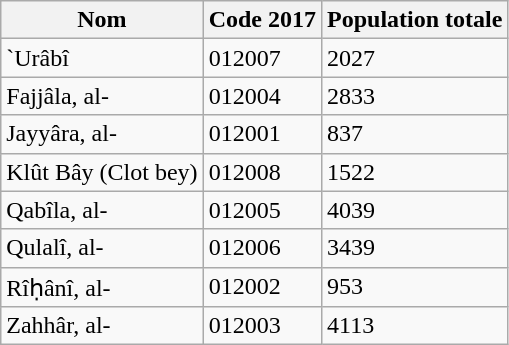<table class="wikitable">
<tr>
<th colspan="1" rowspan="1">Nom</th>
<th colspan="1" rowspan="1">Code 2017</th>
<th colspan="1" rowspan="1">Population totale</th>
</tr>
<tr>
<td>`Urâbî</td>
<td>012007</td>
<td>2027</td>
</tr>
<tr>
<td>Fajjâla, al-</td>
<td>012004</td>
<td>2833</td>
</tr>
<tr>
<td>Jayyâra, al-</td>
<td>012001</td>
<td>837</td>
</tr>
<tr>
<td>Klût Bây (Clot bey)</td>
<td>012008</td>
<td>1522</td>
</tr>
<tr>
<td>Qabîla, al-</td>
<td>012005</td>
<td>4039</td>
</tr>
<tr>
<td>Qulalî, al-</td>
<td>012006</td>
<td>3439</td>
</tr>
<tr>
<td>Rîḥânî, al-</td>
<td>012002</td>
<td>953</td>
</tr>
<tr>
<td>Zahhâr, al-</td>
<td>012003</td>
<td>4113</td>
</tr>
</table>
